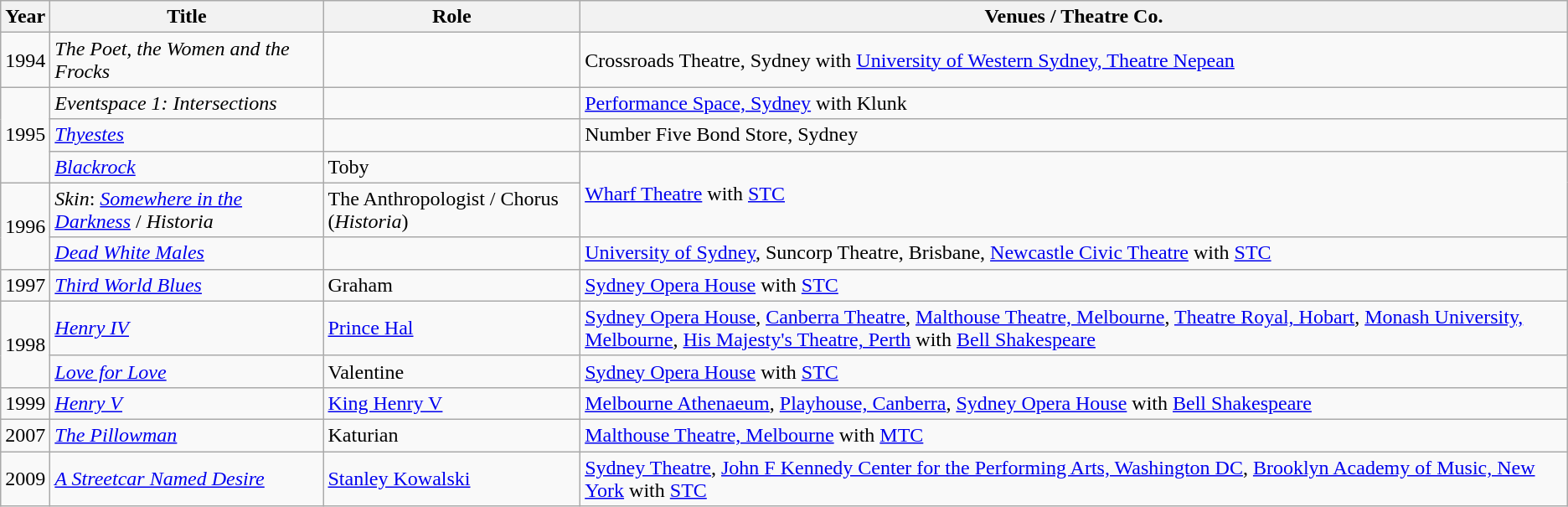<table class="wikitable plainrowheaders">
<tr>
<th scope="col">Year</th>
<th scope="col">Title</th>
<th scope="col">Role</th>
<th scope="col">Venues / Theatre Co.</th>
</tr>
<tr>
<td>1994</td>
<td><em>The Poet, the Women and the Frocks</em></td>
<td></td>
<td>Crossroads Theatre, Sydney with <a href='#'>University of Western Sydney, Theatre Nepean</a></td>
</tr>
<tr>
<td rowspan=3>1995</td>
<td><em>Eventspace 1: Intersections</em></td>
<td></td>
<td><a href='#'>Performance Space, Sydney</a> with Klunk</td>
</tr>
<tr>
<td><em><a href='#'>Thyestes</a></em></td>
<td></td>
<td>Number Five Bond Store, Sydney</td>
</tr>
<tr>
<td><em><a href='#'>Blackrock</a></em></td>
<td>Toby</td>
<td rowspan=2><a href='#'>Wharf Theatre</a> with <a href='#'>STC</a></td>
</tr>
<tr>
<td rowspan=2>1996</td>
<td><em>Skin</em>: <em><a href='#'>Somewhere in the Darkness</a></em> / <em>Historia</em></td>
<td>The Anthropologist / Chorus (<em>Historia</em>)</td>
</tr>
<tr>
<td><em><a href='#'>Dead White Males</a></em></td>
<td></td>
<td><a href='#'>University of Sydney</a>, Suncorp Theatre, Brisbane, <a href='#'>Newcastle Civic Theatre</a> with <a href='#'>STC</a></td>
</tr>
<tr>
<td>1997</td>
<td><em><a href='#'>Third World Blues</a></em></td>
<td>Graham</td>
<td><a href='#'>Sydney Opera House</a> with <a href='#'>STC</a></td>
</tr>
<tr>
<td rowspan=2>1998</td>
<td><em><a href='#'>Henry IV</a></em></td>
<td><a href='#'>Prince Hal</a></td>
<td><a href='#'>Sydney Opera House</a>, <a href='#'>Canberra Theatre</a>, <a href='#'>Malthouse Theatre, Melbourne</a>, <a href='#'>Theatre Royal, Hobart</a>, <a href='#'>Monash University, Melbourne</a>, <a href='#'>His Majesty's Theatre, Perth</a> with <a href='#'>Bell Shakespeare</a></td>
</tr>
<tr>
<td><em><a href='#'>Love for Love</a></em></td>
<td>Valentine</td>
<td><a href='#'>Sydney Opera House</a> with <a href='#'>STC</a></td>
</tr>
<tr>
<td>1999</td>
<td><em><a href='#'>Henry V</a></em></td>
<td><a href='#'>King Henry V</a></td>
<td><a href='#'>Melbourne Athenaeum</a>, <a href='#'>Playhouse, Canberra</a>, <a href='#'>Sydney Opera House</a> with <a href='#'>Bell Shakespeare</a></td>
</tr>
<tr>
<td>2007</td>
<td><em><a href='#'>The Pillowman</a></em></td>
<td>Katurian</td>
<td><a href='#'>Malthouse Theatre, Melbourne</a> with <a href='#'>MTC</a></td>
</tr>
<tr>
<td>2009</td>
<td><em><a href='#'>A Streetcar Named Desire</a></em></td>
<td><a href='#'>Stanley Kowalski</a></td>
<td><a href='#'>Sydney Theatre</a>, <a href='#'>John F Kennedy Center for the Performing Arts, Washington DC</a>, <a href='#'>Brooklyn Academy of Music, New York</a> with <a href='#'>STC</a></td>
</tr>
</table>
